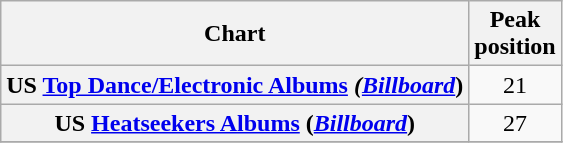<table class="wikitable sortable plainrowheaders" style="text-align:center;" border="1">
<tr>
<th scope="col">Chart</th>
<th scope="col">Peak<br>position</th>
</tr>
<tr>
<th scope="row">US <a href='#'>Top Dance/Electronic Albums</a> <em>(<a href='#'>Billboard</a></em>)</th>
<td>21</td>
</tr>
<tr>
<th scope="row">US <a href='#'>Heatseekers Albums</a> (<em><a href='#'>Billboard</a></em>)</th>
<td>27</td>
</tr>
<tr>
</tr>
</table>
